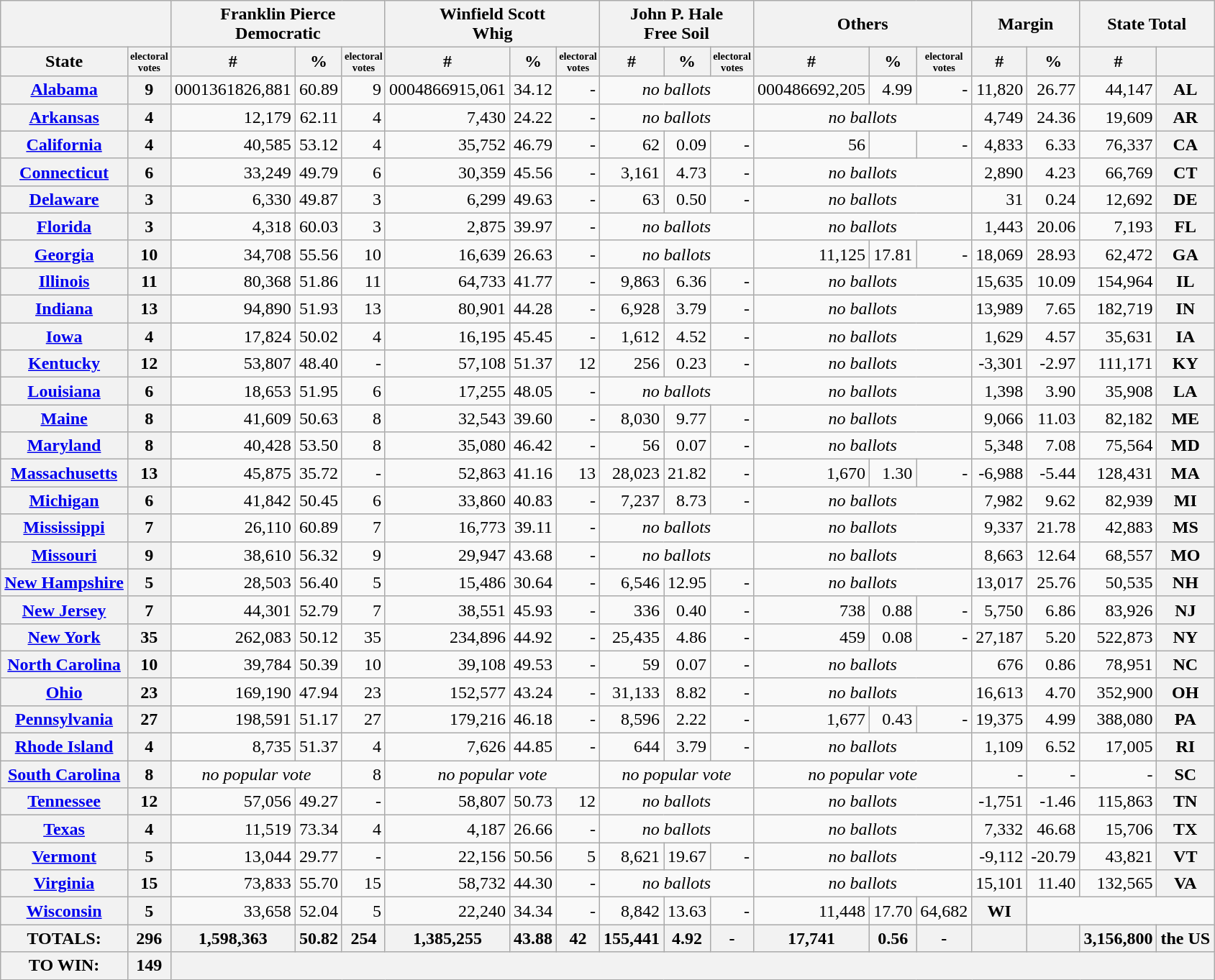<table class="wikitable sortable" style="text-align:right">
<tr>
<th colspan=2></th>
<th align=center colspan=3>Franklin Pierce<br>Democratic</th>
<th align=center colspan=3>Winfield Scott<br>Whig</th>
<th align=center colspan=3>John P. Hale<br>Free Soil</th>
<th align=center colspan=3>Others</th>
<th colspan="2">Margin</th>
<th align=center colspan=2>State Total</th>
</tr>
<tr>
<th align=center>State</th>
<th style="text-align:center; font-size: 60%">electoral<br>votes</th>
<th align=center>#</th>
<th align=center>%</th>
<th style="text-align:center; font-size: 60%">electoral<br>votes</th>
<th align=center>#</th>
<th align=center>%</th>
<th style="text-align:center; font-size: 60%">electoral<br>votes</th>
<th align=center>#</th>
<th align=center>%</th>
<th style="text-align:center; font-size: 60%">electoral<br>votes</th>
<th align=center>#</th>
<th align=center>%</th>
<th style="text-align:center; font-size: 60%">electoral<br>votes</th>
<th>#</th>
<th>%</th>
<th align=center>#</th>
<th></th>
</tr>
<tr>
<th style"text-align:left"><a href='#'>Alabama</a></th>
<th>9</th>
<td><span>00013618</span>26,881</td>
<td>60.89</td>
<td>9</td>
<td><span>00048669</span>15,061</td>
<td>34.12</td>
<td>-</td>
<td colspan=3 align=center><em>no ballots</em></td>
<td><span>00048669</span>2,205</td>
<td>4.99</td>
<td>-</td>
<td>11,820</td>
<td>26.77</td>
<td>44,147</td>
<th>AL</th>
</tr>
<tr>
<th style"text-align:left"><a href='#'>Arkansas</a></th>
<th>4</th>
<td>12,179</td>
<td>62.11</td>
<td>4</td>
<td>7,430</td>
<td>24.22</td>
<td>-</td>
<td colspan=3 align=center><em>no ballots</em></td>
<td colspan=3 align=center><em>no ballots</em></td>
<td>4,749</td>
<td>24.36</td>
<td>19,609</td>
<th>AR</th>
</tr>
<tr>
<th style"text-align:left"><a href='#'>California</a></th>
<th>4</th>
<td>40,585</td>
<td>53.12</td>
<td>4</td>
<td>35,752</td>
<td>46.79</td>
<td>-</td>
<td>62</td>
<td>0.09</td>
<td>-</td>
<td>56</td>
<td></td>
<td>-</td>
<td>4,833</td>
<td>6.33</td>
<td>76,337</td>
<th>CA</th>
</tr>
<tr>
<th style"text-align:left"><a href='#'>Connecticut</a></th>
<th>6</th>
<td>33,249</td>
<td>49.79</td>
<td>6</td>
<td>30,359</td>
<td>45.56</td>
<td>-</td>
<td>3,161</td>
<td>4.73</td>
<td>-</td>
<td colspan=3 align=center><em>no ballots</em></td>
<td>2,890</td>
<td>4.23</td>
<td>66,769</td>
<th>CT</th>
</tr>
<tr>
<th style"text-align:left"><a href='#'>Delaware</a></th>
<th>3</th>
<td>6,330</td>
<td>49.87</td>
<td>3</td>
<td>6,299</td>
<td>49.63</td>
<td>-</td>
<td>63</td>
<td>0.50</td>
<td>-</td>
<td colspan=3 align=center><em>no ballots</em></td>
<td>31</td>
<td>0.24</td>
<td>12,692</td>
<th>DE</th>
</tr>
<tr>
<th style"text-align:left"><a href='#'>Florida</a></th>
<th>3</th>
<td>4,318</td>
<td>60.03</td>
<td>3</td>
<td>2,875</td>
<td>39.97</td>
<td>-</td>
<td colspan=3 align=center><em>no ballots</em></td>
<td colspan=3 align=center><em>no ballots</em></td>
<td>1,443</td>
<td>20.06</td>
<td>7,193</td>
<th>FL</th>
</tr>
<tr>
<th style"text-align:left"><a href='#'>Georgia</a></th>
<th>10</th>
<td>34,708</td>
<td>55.56</td>
<td>10</td>
<td>16,639</td>
<td>26.63</td>
<td>-</td>
<td colspan=3 align=center><em>no ballots</em></td>
<td>11,125</td>
<td>17.81</td>
<td>-</td>
<td>18,069</td>
<td>28.93</td>
<td>62,472</td>
<th>GA</th>
</tr>
<tr>
<th style"text-align:left"><a href='#'>Illinois</a></th>
<th>11</th>
<td>80,368</td>
<td>51.86</td>
<td>11</td>
<td>64,733</td>
<td>41.77</td>
<td>-</td>
<td>9,863</td>
<td>6.36</td>
<td>-</td>
<td colspan=3 align=center><em>no ballots</em></td>
<td>15,635</td>
<td>10.09</td>
<td>154,964</td>
<th>IL</th>
</tr>
<tr>
<th style"text-align:left"><a href='#'>Indiana</a></th>
<th>13</th>
<td>94,890</td>
<td>51.93</td>
<td>13</td>
<td>80,901</td>
<td>44.28</td>
<td>-</td>
<td>6,928</td>
<td>3.79</td>
<td>-</td>
<td colspan=3 align=center><em>no ballots</em></td>
<td>13,989</td>
<td>7.65</td>
<td>182,719</td>
<th>IN</th>
</tr>
<tr>
<th style"text-align:left"><a href='#'>Iowa</a></th>
<th>4</th>
<td>17,824</td>
<td>50.02</td>
<td>4</td>
<td>16,195</td>
<td>45.45</td>
<td>-</td>
<td>1,612</td>
<td>4.52</td>
<td>-</td>
<td colspan=3 align=center><em>no ballots</em></td>
<td>1,629</td>
<td>4.57</td>
<td>35,631</td>
<th>IA</th>
</tr>
<tr>
<th style"text-align:left"><a href='#'>Kentucky</a></th>
<th>12</th>
<td>53,807</td>
<td>48.40</td>
<td>-</td>
<td>57,108</td>
<td>51.37</td>
<td>12</td>
<td>256</td>
<td>0.23</td>
<td>-</td>
<td colspan=3 align=center><em>no ballots</em></td>
<td>-3,301</td>
<td>-2.97</td>
<td>111,171</td>
<th>KY</th>
</tr>
<tr>
<th style"text-align:left"><a href='#'>Louisiana</a></th>
<th>6</th>
<td>18,653</td>
<td>51.95</td>
<td>6</td>
<td>17,255</td>
<td>48.05</td>
<td>-</td>
<td colspan=3 align=center><em>no ballots</em></td>
<td colspan=3 align=center><em>no ballots</em></td>
<td>1,398</td>
<td>3.90</td>
<td>35,908</td>
<th>LA</th>
</tr>
<tr>
<th style"text-align:left"><a href='#'>Maine</a></th>
<th>8</th>
<td>41,609</td>
<td>50.63</td>
<td>8</td>
<td>32,543</td>
<td>39.60</td>
<td>-</td>
<td>8,030</td>
<td>9.77</td>
<td>-</td>
<td colspan=3 align=center><em>no ballots</em></td>
<td>9,066</td>
<td>11.03</td>
<td>82,182</td>
<th>ME</th>
</tr>
<tr>
<th style"text-align:left"><a href='#'>Maryland</a></th>
<th>8</th>
<td>40,428</td>
<td>53.50</td>
<td>8</td>
<td>35,080</td>
<td>46.42</td>
<td>-</td>
<td>56</td>
<td>0.07</td>
<td>-</td>
<td colspan=3 align=center><em>no ballots</em></td>
<td>5,348</td>
<td>7.08</td>
<td>75,564</td>
<th>MD</th>
</tr>
<tr>
<th style"text-align:left"><a href='#'>Massachusetts</a></th>
<th>13</th>
<td>45,875</td>
<td>35.72</td>
<td>-</td>
<td>52,863</td>
<td>41.16</td>
<td>13</td>
<td>28,023</td>
<td>21.82</td>
<td>-</td>
<td>1,670</td>
<td>1.30</td>
<td>-</td>
<td>-6,988</td>
<td>-5.44</td>
<td>128,431</td>
<th>MA</th>
</tr>
<tr>
<th style"text-align:left"><a href='#'>Michigan</a></th>
<th>6</th>
<td>41,842</td>
<td>50.45</td>
<td>6</td>
<td>33,860</td>
<td>40.83</td>
<td>-</td>
<td>7,237</td>
<td>8.73</td>
<td>-</td>
<td colspan=3 align=center><em>no ballots</em></td>
<td>7,982</td>
<td>9.62</td>
<td>82,939</td>
<th>MI</th>
</tr>
<tr>
<th style"text-align:left"><a href='#'>Mississippi</a></th>
<th>7</th>
<td>26,110</td>
<td>60.89</td>
<td>7</td>
<td>16,773</td>
<td>39.11</td>
<td>-</td>
<td colspan=3 align=center><em>no ballots</em></td>
<td colspan=3 align=center><em>no ballots</em></td>
<td>9,337</td>
<td>21.78</td>
<td>42,883</td>
<th>MS</th>
</tr>
<tr>
<th style"text-align:left"><a href='#'>Missouri</a></th>
<th>9</th>
<td>38,610</td>
<td>56.32</td>
<td>9</td>
<td>29,947</td>
<td>43.68</td>
<td>-</td>
<td colspan=3 align=center><em>no ballots</em></td>
<td colspan=3 align=center><em>no ballots</em></td>
<td>8,663</td>
<td>12.64</td>
<td>68,557</td>
<th>MO</th>
</tr>
<tr>
<th style"text-align:left"><a href='#'>New Hampshire</a></th>
<th>5</th>
<td>28,503</td>
<td>56.40</td>
<td>5</td>
<td>15,486</td>
<td>30.64</td>
<td>-</td>
<td>6,546</td>
<td>12.95</td>
<td>-</td>
<td colspan=3 align=center><em>no ballots</em></td>
<td>13,017</td>
<td>25.76</td>
<td>50,535</td>
<th>NH</th>
</tr>
<tr>
<th style"text-align:left"><a href='#'>New Jersey</a></th>
<th>7</th>
<td>44,301</td>
<td>52.79</td>
<td>7</td>
<td>38,551</td>
<td>45.93</td>
<td>-</td>
<td>336</td>
<td>0.40</td>
<td>-</td>
<td>738</td>
<td>0.88</td>
<td>-</td>
<td>5,750</td>
<td>6.86</td>
<td>83,926</td>
<th>NJ</th>
</tr>
<tr>
<th style"text-align:left"><a href='#'>New York</a></th>
<th>35</th>
<td>262,083</td>
<td>50.12</td>
<td>35</td>
<td>234,896</td>
<td>44.92</td>
<td>-</td>
<td>25,435</td>
<td>4.86</td>
<td>-</td>
<td>459</td>
<td>0.08</td>
<td>-</td>
<td>27,187</td>
<td>5.20</td>
<td>522,873</td>
<th>NY</th>
</tr>
<tr>
<th style"text-align:left"><a href='#'>North Carolina</a></th>
<th>10</th>
<td>39,784</td>
<td>50.39</td>
<td>10</td>
<td>39,108</td>
<td>49.53</td>
<td>-</td>
<td>59</td>
<td>0.07</td>
<td>-</td>
<td colspan=3 align=center><em>no ballots</em></td>
<td>676</td>
<td>0.86</td>
<td>78,951</td>
<th>NC</th>
</tr>
<tr>
<th style"text-align:left"><a href='#'>Ohio</a></th>
<th>23</th>
<td>169,190</td>
<td>47.94</td>
<td>23</td>
<td>152,577</td>
<td>43.24</td>
<td>-</td>
<td>31,133</td>
<td>8.82</td>
<td>-</td>
<td colspan=3 align=center><em>no ballots</em></td>
<td>16,613</td>
<td>4.70</td>
<td>352,900</td>
<th>OH</th>
</tr>
<tr>
<th style"text-align:left"><a href='#'>Pennsylvania</a></th>
<th>27</th>
<td>198,591</td>
<td>51.17</td>
<td>27</td>
<td>179,216</td>
<td>46.18</td>
<td>-</td>
<td>8,596</td>
<td>2.22</td>
<td>-</td>
<td>1,677</td>
<td>0.43</td>
<td>-</td>
<td>19,375</td>
<td>4.99</td>
<td>388,080</td>
<th>PA</th>
</tr>
<tr>
<th style"text-align:left"><a href='#'>Rhode Island</a></th>
<th>4</th>
<td>8,735</td>
<td>51.37</td>
<td>4</td>
<td>7,626</td>
<td>44.85</td>
<td>-</td>
<td>644</td>
<td>3.79</td>
<td>-</td>
<td colspan=3 align=center><em>no ballots</em></td>
<td>1,109</td>
<td>6.52</td>
<td>17,005</td>
<th>RI</th>
</tr>
<tr>
<th style"text-align:left"><a href='#'>South Carolina</a></th>
<th>8</th>
<td colspan=2 align=center><em>no popular vote</em></td>
<td>8</td>
<td colspan=3 align=center><em>no popular vote</em></td>
<td colspan=3 align=center><em>no popular vote</em></td>
<td colspan=3 align=center><em>no popular vote</em></td>
<td>-</td>
<td>-</td>
<td>-</td>
<th>SC</th>
</tr>
<tr>
<th style"text-align:left"><a href='#'>Tennessee</a></th>
<th>12</th>
<td>57,056</td>
<td>49.27</td>
<td>-</td>
<td>58,807</td>
<td>50.73</td>
<td>12</td>
<td colspan=3 align=center><em>no ballots</em></td>
<td colspan=3 align=center><em>no ballots</em></td>
<td>-1,751</td>
<td>-1.46</td>
<td>115,863</td>
<th>TN</th>
</tr>
<tr>
<th style"text-align:left"><a href='#'>Texas</a></th>
<th>4</th>
<td>11,519</td>
<td>73.34</td>
<td>4</td>
<td>4,187</td>
<td>26.66</td>
<td>-</td>
<td colspan=3 align=center><em>no ballots</em></td>
<td colspan=3 align=center><em>no ballots</em></td>
<td>7,332</td>
<td>46.68</td>
<td>15,706</td>
<th>TX</th>
</tr>
<tr>
<th style"text-align:left"><a href='#'>Vermont</a></th>
<th>5</th>
<td>13,044</td>
<td>29.77</td>
<td>-</td>
<td>22,156</td>
<td>50.56</td>
<td>5</td>
<td>8,621</td>
<td>19.67</td>
<td>-</td>
<td colspan=3 align=center><em>no ballots</em></td>
<td>-9,112</td>
<td>-20.79</td>
<td>43,821</td>
<th>VT</th>
</tr>
<tr>
<th style"text-align:left"><a href='#'>Virginia</a></th>
<th>15</th>
<td>73,833</td>
<td>55.70</td>
<td>15</td>
<td>58,732</td>
<td>44.30</td>
<td>-</td>
<td colspan=3 align=center><em>no ballots</em></td>
<td colspan=3 align=center><em>no ballots</em></td>
<td>15,101</td>
<td>11.40</td>
<td>132,565</td>
<th>VA</th>
</tr>
<tr>
<th style"text-align:left"><a href='#'>Wisconsin</a></th>
<th>5</th>
<td>33,658</td>
<td>52.04</td>
<td>5</td>
<td>22,240</td>
<td>34.34</td>
<td>-</td>
<td>8,842</td>
<td>13.63</td>
<td>-</td>
<td>11,448</td>
<td>17.70</td>
<td>64,682</td>
<th>WI</th>
</tr>
<tr>
<th>TOTALS:</th>
<th>296</th>
<th>1,598,363</th>
<th>50.82</th>
<th>254</th>
<th>1,385,255</th>
<th>43.88</th>
<th>42</th>
<th>155,441</th>
<th>4.92</th>
<th>-</th>
<th>17,741</th>
<th>0.56</th>
<th>-</th>
<th></th>
<th></th>
<th>3,156,800</th>
<th>the US</th>
</tr>
<tr>
<th>TO WIN:</th>
<th>149</th>
<th colspan="17"></th>
</tr>
</table>
